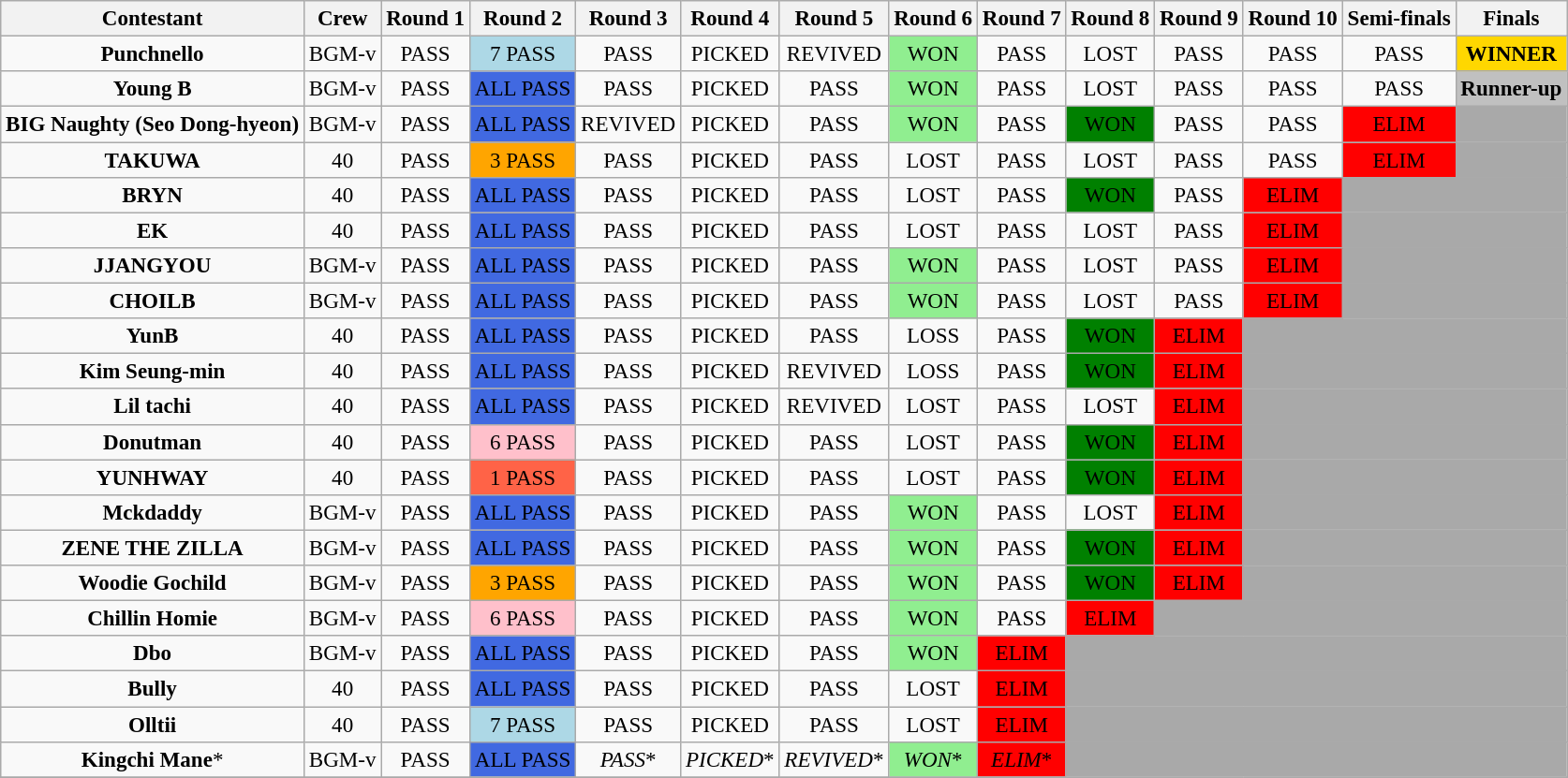<table class="wikitable" border="2" style="text-align:center;font-size:96%">
<tr>
<th>Contestant</th>
<th>Crew</th>
<th>Round 1</th>
<th>Round 2</th>
<th>Round 3</th>
<th>Round 4</th>
<th>Round 5</th>
<th>Round 6</th>
<th>Round 7</th>
<th>Round 8</th>
<th>Round 9</th>
<th>Round 10</th>
<th>Semi-finals</th>
<th>Finals</th>
</tr>
<tr>
<td><strong>Punchnello</strong></td>
<td>BGM-v</td>
<td>PASS</td>
<td style="background:lightblue;">7 PASS</td>
<td>PASS</td>
<td>PICKED</td>
<td>REVIVED</td>
<td style="background:lightgreen;">WON</td>
<td>PASS</td>
<td>LOST</td>
<td>PASS</td>
<td>PASS</td>
<td>PASS</td>
<td style="background:gold;"><strong>WINNER</strong></td>
</tr>
<tr>
<td><strong>Young B</strong></td>
<td>BGM-v</td>
<td>PASS</td>
<td style="background:royalblue;">ALL PASS</td>
<td>PASS</td>
<td>PICKED</td>
<td>PASS</td>
<td style="background:lightgreen;">WON</td>
<td>PASS</td>
<td>LOST</td>
<td>PASS</td>
<td>PASS</td>
<td>PASS</td>
<td style="background:silver;"><strong>Runner-up</strong></td>
</tr>
<tr>
<td><strong>BIG Naughty (Seo Dong-hyeon)</strong></td>
<td>BGM-v</td>
<td>PASS</td>
<td style="background:royalblue;">ALL PASS</td>
<td>REVIVED</td>
<td>PICKED</td>
<td>PASS</td>
<td style="background:lightgreen;">WON</td>
<td>PASS</td>
<td style="background:green;">WON</td>
<td>PASS</td>
<td>PASS</td>
<td style="background:red;">ELIM</td>
<td bgcolor="darkgray" colspan="2"></td>
</tr>
<tr>
<td><strong>TAKUWA</strong></td>
<td>40</td>
<td>PASS</td>
<td style="background:orange;">3 PASS</td>
<td>PASS</td>
<td>PICKED</td>
<td>PASS</td>
<td>LOST</td>
<td>PASS</td>
<td>LOST</td>
<td>PASS</td>
<td>PASS</td>
<td style="background:red;">ELIM</td>
<td bgcolor="darkgray" colspan="2"></td>
</tr>
<tr>
<td><strong>BRYN</strong></td>
<td>40</td>
<td>PASS</td>
<td style="background:royalblue;">ALL PASS</td>
<td>PASS</td>
<td>PICKED</td>
<td>PASS</td>
<td>LOST</td>
<td>PASS</td>
<td style="background:green;">WON</td>
<td>PASS</td>
<td style="background:red;">ELIM</td>
<td bgcolor="darkgray" colspan="2"></td>
</tr>
<tr>
<td><strong>EK</strong></td>
<td>40</td>
<td>PASS</td>
<td style="background:royalblue;">ALL PASS</td>
<td>PASS</td>
<td>PICKED</td>
<td>PASS</td>
<td>LOST</td>
<td>PASS</td>
<td>LOST</td>
<td>PASS</td>
<td style="background:red;">ELIM</td>
<td bgcolor="darkgray" colspan="2"></td>
</tr>
<tr>
<td><strong>JJANGYOU</strong></td>
<td>BGM-v</td>
<td>PASS</td>
<td style="background:royalblue;">ALL PASS</td>
<td>PASS</td>
<td>PICKED</td>
<td>PASS</td>
<td style="background:lightgreen;">WON</td>
<td>PASS</td>
<td>LOST</td>
<td>PASS</td>
<td style="background:red;">ELIM</td>
<td bgcolor="darkgray" colspan="2"></td>
</tr>
<tr>
<td><strong>CHOILB</strong></td>
<td>BGM-v</td>
<td>PASS</td>
<td style="background:royalblue;">ALL PASS</td>
<td>PASS</td>
<td>PICKED</td>
<td>PASS</td>
<td style="background:lightgreen;">WON</td>
<td>PASS</td>
<td>LOST</td>
<td>PASS</td>
<td style="background:red;">ELIM</td>
<td bgcolor="darkgray" colspan="2"></td>
</tr>
<tr>
<td><strong>YunB</strong></td>
<td>40</td>
<td>PASS</td>
<td style="background:royalblue;">ALL PASS</td>
<td>PASS</td>
<td>PICKED</td>
<td>PASS</td>
<td>LOSS</td>
<td>PASS</td>
<td style="background:green;">WON</td>
<td style="background:red;">ELIM</td>
<td bgcolor="darkgray" colspan="3"></td>
</tr>
<tr>
<td><strong>Kim Seung-min</strong></td>
<td>40</td>
<td>PASS</td>
<td style="background:royalblue;">ALL PASS</td>
<td>PASS</td>
<td>PICKED</td>
<td>REVIVED</td>
<td>LOSS</td>
<td>PASS</td>
<td style="background:green;">WON</td>
<td style="background:red;">ELIM</td>
<td bgcolor="darkgray" colspan="3"></td>
</tr>
<tr>
<td><strong>Lil tachi</strong></td>
<td>40</td>
<td>PASS</td>
<td style="background:royalblue;">ALL PASS</td>
<td>PASS</td>
<td>PICKED</td>
<td>REVIVED</td>
<td>LOST</td>
<td>PASS</td>
<td>LOST</td>
<td style="background:red;">ELIM</td>
<td bgcolor="darkgray" colspan="3"></td>
</tr>
<tr>
<td><strong>Donutman</strong></td>
<td>40</td>
<td>PASS</td>
<td style="background:pink;">6 PASS</td>
<td>PASS</td>
<td>PICKED</td>
<td>PASS</td>
<td>LOST</td>
<td>PASS</td>
<td style="background:green;">WON</td>
<td style="background:red;">ELIM</td>
<td bgcolor="darkgray" colspan="3"></td>
</tr>
<tr>
<td><strong>YUNHWAY</strong></td>
<td>40</td>
<td>PASS</td>
<td style="background:tomato;">1 PASS</td>
<td>PASS</td>
<td>PICKED</td>
<td>PASS</td>
<td>LOST</td>
<td>PASS</td>
<td style="background:green;">WON</td>
<td style="background:red;">ELIM</td>
<td bgcolor="darkgray" colspan="3"></td>
</tr>
<tr>
<td><strong>Mckdaddy</strong></td>
<td>BGM-v</td>
<td>PASS</td>
<td style="background:royalblue;">ALL PASS</td>
<td>PASS</td>
<td>PICKED</td>
<td>PASS</td>
<td style="background:lightgreen;">WON</td>
<td>PASS</td>
<td>LOST</td>
<td style="background:red;">ELIM</td>
<td bgcolor="darkgray" colspan="3"></td>
</tr>
<tr>
<td><strong>ZENE THE ZILLA</strong></td>
<td>BGM-v</td>
<td>PASS</td>
<td style="background:royalblue;">ALL PASS</td>
<td>PASS</td>
<td>PICKED</td>
<td>PASS</td>
<td style="background:lightgreen;">WON</td>
<td>PASS</td>
<td style="background:green;">WON</td>
<td style="background:red;">ELIM</td>
<td bgcolor="darkgray" colspan="3"></td>
</tr>
<tr>
<td><strong>Woodie Gochild</strong></td>
<td>BGM-v</td>
<td>PASS</td>
<td style="background:orange;">3 PASS</td>
<td>PASS</td>
<td>PICKED</td>
<td>PASS</td>
<td style="background:lightgreen;">WON</td>
<td>PASS</td>
<td style="background:green;">WON</td>
<td style="background:red;">ELIM</td>
<td bgcolor="darkgray" colspan="3"></td>
</tr>
<tr>
<td><strong>Chillin Homie</strong></td>
<td>BGM-v</td>
<td>PASS</td>
<td style="background:pink;">6 PASS</td>
<td>PASS</td>
<td>PICKED</td>
<td>PASS</td>
<td style="background:lightgreen;">WON</td>
<td>PASS</td>
<td style="background:red;">ELIM</td>
<td bgcolor="darkgray" colspan="4"></td>
</tr>
<tr>
<td><strong>Dbo</strong></td>
<td>BGM-v</td>
<td>PASS</td>
<td style="background:royalblue;">ALL PASS</td>
<td>PASS</td>
<td>PICKED</td>
<td>PASS</td>
<td style="background:lightgreen;">WON</td>
<td style="background:red;">ELIM</td>
<td bgcolor="darkgray" colspan="5"></td>
</tr>
<tr>
<td><strong>Bully</strong></td>
<td>40</td>
<td>PASS</td>
<td style="background:royalblue;">ALL PASS</td>
<td>PASS</td>
<td>PICKED</td>
<td>PASS</td>
<td>LOST</td>
<td style="background:red;">ELIM</td>
<td bgcolor="darkgray" colspan="5"></td>
</tr>
<tr>
<td><strong>Olltii</strong></td>
<td>40</td>
<td>PASS</td>
<td style="background:lightblue;">7 PASS</td>
<td>PASS</td>
<td>PICKED</td>
<td>PASS</td>
<td>LOST</td>
<td style="background:red;">ELIM</td>
<td bgcolor="darkgray" colspan="5"></td>
</tr>
<tr>
<td><strong>Kingchi Mane</strong>*</td>
<td>BGM-v</td>
<td>PASS</td>
<td style="background:royalblue;">ALL PASS</td>
<td><em>PASS</em>*</td>
<td><em>PICKED</em>*</td>
<td><em>REVIVED</em>*</td>
<td style="background:lightgreen;"><em>WON</em>*</td>
<td style="background:red;"><em>ELIM</em>*</td>
<td bgcolor="darkgray" colspan="5"></td>
</tr>
<tr>
</tr>
</table>
